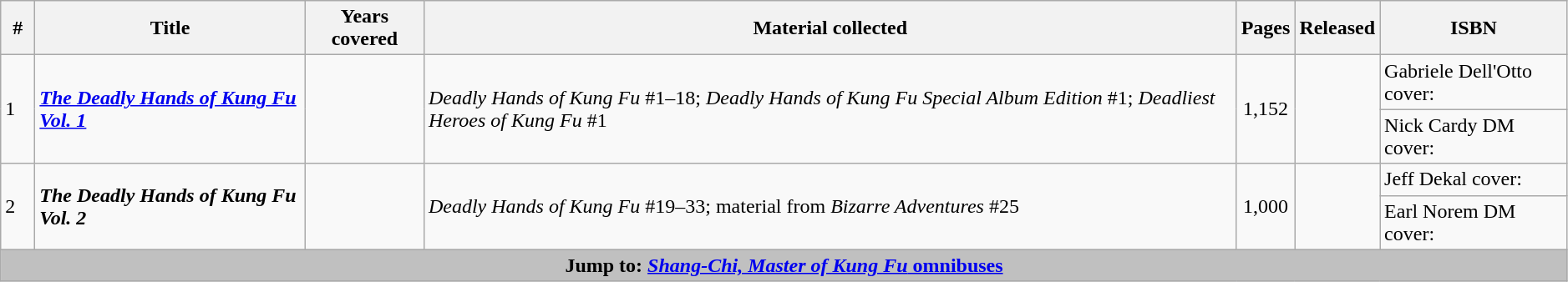<table class="wikitable sortable" width="99%">
<tr>
<th class="unsortable" width="20px">#</th>
<th>Title</th>
<th>Years covered</th>
<th class="unsortable">Material collected</th>
<th>Pages</th>
<th>Released</th>
<th class="unsortable">ISBN</th>
</tr>
<tr>
<td rowspan="2">1</td>
<td rowspan="2"><strong><em><a href='#'>The Deadly Hands of Kung Fu Vol. 1</a></em></strong></td>
<td rowspan="2"></td>
<td rowspan="2"><em>Deadly Hands of Kung Fu</em> #1–18; <em>Deadly Hands of Kung Fu Special Album Edition</em> #1; <em>Deadliest Heroes of Kung Fu</em> #1</td>
<td rowspan="2" style="text-align: center;">1,152</td>
<td rowspan="2"></td>
<td>Gabriele Dell'Otto cover: </td>
</tr>
<tr>
<td>Nick Cardy DM cover: </td>
</tr>
<tr>
<td rowspan="2">2</td>
<td rowspan="2"><strong><em>The Deadly Hands of Kung Fu Vol. 2</em></strong></td>
<td rowspan="2"></td>
<td rowspan="2"><em>Deadly Hands of Kung Fu</em> #19–33; material from <em>Bizarre Adventures</em> #25</td>
<td rowspan="2" style="text-align: center;">1,000</td>
<td rowspan="2"></td>
<td>Jeff Dekal cover: </td>
</tr>
<tr>
<td>Earl Norem DM cover: </td>
</tr>
<tr>
<th colspan="7" style="background-color: silver;">Jump to: <a href='#'><em>Shang-Chi, Master of Kung Fu</em> omnibuses</a></th>
</tr>
</table>
